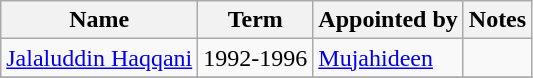<table class="wikitable">
<tr>
<th>Name</th>
<th>Term</th>
<th>Appointed by</th>
<th>Notes</th>
</tr>
<tr>
<td><a href='#'>Jalaluddin Haqqani</a></td>
<td>1992-1996</td>
<td><a href='#'>Mujahideen</a></td>
<td></td>
</tr>
<tr>
</tr>
</table>
